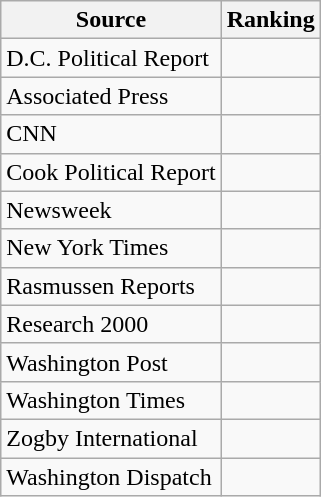<table class="wikitable">
<tr>
<th>Source</th>
<th>Ranking</th>
</tr>
<tr>
<td>D.C. Political Report</td>
<td></td>
</tr>
<tr>
<td>Associated Press</td>
<td></td>
</tr>
<tr>
<td>CNN</td>
<td></td>
</tr>
<tr>
<td>Cook Political Report</td>
<td></td>
</tr>
<tr>
<td>Newsweek</td>
<td></td>
</tr>
<tr>
<td>New York Times</td>
<td></td>
</tr>
<tr>
<td>Rasmussen Reports</td>
<td></td>
</tr>
<tr>
<td>Research 2000</td>
<td></td>
</tr>
<tr>
<td>Washington Post</td>
<td></td>
</tr>
<tr>
<td>Washington Times</td>
<td></td>
</tr>
<tr>
<td>Zogby International</td>
<td></td>
</tr>
<tr>
<td>Washington Dispatch</td>
<td></td>
</tr>
</table>
